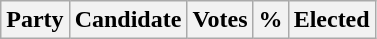<table class="wikitable">
<tr>
<th colspan="2">Party</th>
<th>Candidate</th>
<th>Votes</th>
<th>%</th>
<th>Elected<br>

</th>
</tr>
</table>
